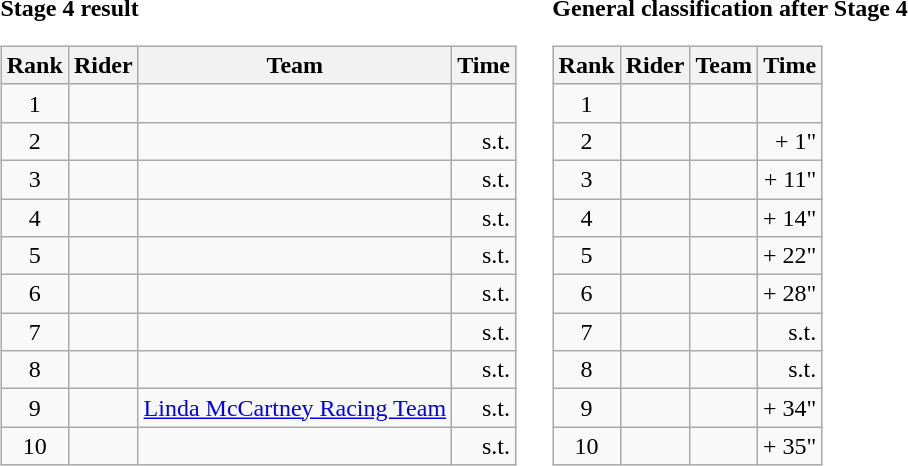<table>
<tr>
<td><strong>Stage 4 result</strong><br><table class="wikitable">
<tr>
<th scope="col">Rank</th>
<th scope="col">Rider</th>
<th scope="col">Team</th>
<th scope="col">Time</th>
</tr>
<tr>
<td style="text-align:center;">1</td>
<td></td>
<td></td>
<td style="text-align:right;"></td>
</tr>
<tr>
<td style="text-align:center;">2</td>
<td></td>
<td></td>
<td style="text-align:right;">s.t.</td>
</tr>
<tr>
<td style="text-align:center;">3</td>
<td></td>
<td></td>
<td style="text-align:right;">s.t.</td>
</tr>
<tr>
<td style="text-align:center;">4</td>
<td></td>
<td></td>
<td style="text-align:right;">s.t.</td>
</tr>
<tr>
<td style="text-align:center;">5</td>
<td></td>
<td></td>
<td style="text-align:right;">s.t.</td>
</tr>
<tr>
<td style="text-align:center;">6</td>
<td></td>
<td></td>
<td style="text-align:right;">s.t.</td>
</tr>
<tr>
<td style="text-align:center;">7</td>
<td></td>
<td></td>
<td style="text-align:right;">s.t.</td>
</tr>
<tr>
<td style="text-align:center;">8</td>
<td></td>
<td></td>
<td style="text-align:right;">s.t.</td>
</tr>
<tr>
<td style="text-align:center;">9</td>
<td></td>
<td><a href='#'>Linda McCartney Racing Team</a></td>
<td style="text-align:right;">s.t.</td>
</tr>
<tr>
<td style="text-align:center;">10</td>
<td></td>
<td></td>
<td style="text-align:right;">s.t.</td>
</tr>
</table>
</td>
<td></td>
<td><strong>General classification after Stage 4</strong><br><table class="wikitable">
<tr>
<th scope="col">Rank</th>
<th scope="col">Rider</th>
<th scope="col">Team</th>
<th scope="col">Time</th>
</tr>
<tr>
<td style="text-align:center;">1</td>
<td></td>
<td></td>
<td style="text-align:right;"></td>
</tr>
<tr>
<td style="text-align:center;">2</td>
<td></td>
<td></td>
<td style="text-align:right;">+ 1"</td>
</tr>
<tr>
<td style="text-align:center;">3</td>
<td></td>
<td></td>
<td style="text-align:right;">+ 11"</td>
</tr>
<tr>
<td style="text-align:center;">4</td>
<td></td>
<td></td>
<td style="text-align:right;">+ 14"</td>
</tr>
<tr>
<td style="text-align:center;">5</td>
<td></td>
<td></td>
<td style="text-align:right;">+ 22"</td>
</tr>
<tr>
<td style="text-align:center;">6</td>
<td></td>
<td></td>
<td style="text-align:right;">+ 28"</td>
</tr>
<tr>
<td style="text-align:center;">7</td>
<td></td>
<td></td>
<td style="text-align:right;">s.t.</td>
</tr>
<tr>
<td style="text-align:center;">8</td>
<td></td>
<td></td>
<td style="text-align:right;">s.t.</td>
</tr>
<tr>
<td style="text-align:center;">9</td>
<td></td>
<td></td>
<td style="text-align:right;">+ 34"</td>
</tr>
<tr>
<td style="text-align:center;">10</td>
<td></td>
<td></td>
<td style="text-align:right;">+ 35"</td>
</tr>
</table>
</td>
</tr>
</table>
